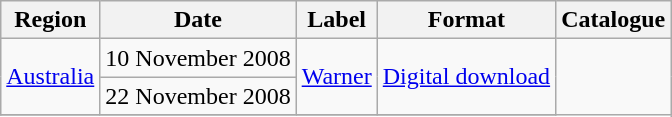<table class="wikitable">
<tr>
<th>Region</th>
<th>Date</th>
<th>Label</th>
<th>Format</th>
<th>Catalogue</th>
</tr>
<tr>
<td rowspan="2"><a href='#'>Australia</a></td>
<td>10 November 2008</td>
<td rowspan="2"><a href='#'>Warner</a></td>
<td rowspan="2"><a href='#'>Digital download</a></td>
</tr>
<tr>
<td>22 November 2008</td>
</tr>
<tr>
</tr>
</table>
